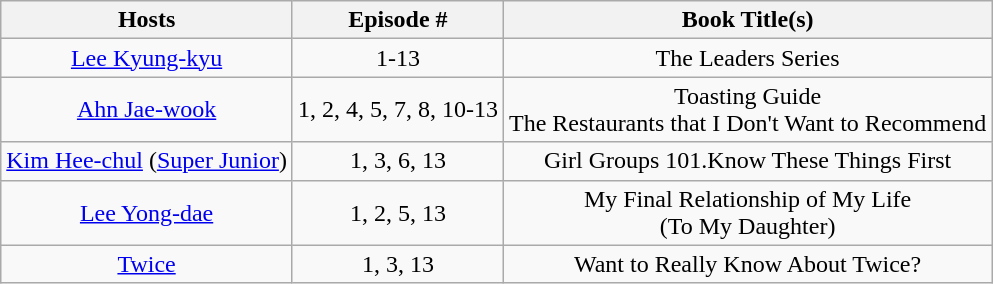<table class="wikitable" style="text-align:center">
<tr>
<th>Hosts</th>
<th>Episode #</th>
<th>Book Title(s)</th>
</tr>
<tr>
<td><a href='#'>Lee Kyung-kyu</a></td>
<td>1-13</td>
<td>The Leaders Series</td>
</tr>
<tr>
<td><a href='#'>Ahn Jae-wook</a></td>
<td>1, 2, 4, 5, 7, 8, 10-13</td>
<td>Toasting Guide<br>The Restaurants that I Don't Want to Recommend</td>
</tr>
<tr>
<td><a href='#'>Kim Hee-chul</a> (<a href='#'>Super Junior</a>)</td>
<td>1, 3, 6, 13</td>
<td>Girl Groups 101.Know These Things First</td>
</tr>
<tr>
<td><a href='#'>Lee Yong-dae</a></td>
<td>1, 2, 5, 13</td>
<td>My Final Relationship of My Life<br>(To My Daughter)</td>
</tr>
<tr>
<td><a href='#'>Twice</a></td>
<td>1, 3, 13</td>
<td>Want to Really Know About Twice?</td>
</tr>
</table>
